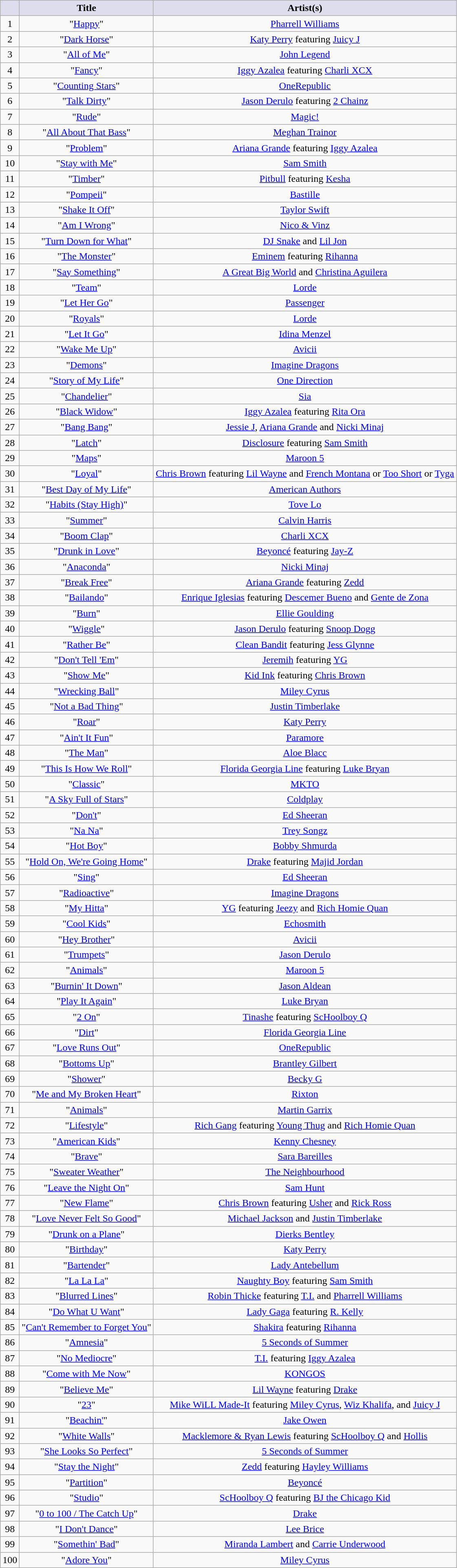<table class="wikitable sortable" style="text-align: center">
<tr>
<th scope="col" style="background:#dde;"></th>
<th scope="col" style="background:#dde;">Title</th>
<th scope="col" style="background:#dde;">Artist(s)</th>
</tr>
<tr>
<td>1</td>
<td>"<a href='#'>Happy</a>"</td>
<td><a href='#'>Pharrell Williams</a></td>
</tr>
<tr>
<td>2</td>
<td>"<a href='#'>Dark Horse</a>"</td>
<td><a href='#'>Katy Perry</a> featuring <a href='#'>Juicy J</a></td>
</tr>
<tr>
<td>3</td>
<td>"<a href='#'>All of Me</a>"</td>
<td><a href='#'>John Legend</a></td>
</tr>
<tr>
<td>4</td>
<td>"<a href='#'>Fancy</a>"</td>
<td><a href='#'>Iggy Azalea</a> featuring <a href='#'>Charli XCX</a></td>
</tr>
<tr>
<td>5</td>
<td>"<a href='#'>Counting Stars</a>"</td>
<td><a href='#'>OneRepublic</a></td>
</tr>
<tr>
<td>6</td>
<td>"<a href='#'>Talk Dirty</a>"</td>
<td><a href='#'>Jason Derulo</a> featuring <a href='#'>2 Chainz</a></td>
</tr>
<tr>
<td>7</td>
<td>"<a href='#'>Rude</a>"</td>
<td><a href='#'>Magic!</a></td>
</tr>
<tr>
<td>8</td>
<td>"<a href='#'>All About That Bass</a>"</td>
<td><a href='#'>Meghan Trainor</a></td>
</tr>
<tr>
<td>9</td>
<td>"<a href='#'>Problem</a>"</td>
<td><a href='#'>Ariana Grande</a> featuring <a href='#'>Iggy Azalea</a></td>
</tr>
<tr>
<td>10</td>
<td>"<a href='#'>Stay with Me</a>"</td>
<td><a href='#'>Sam Smith</a></td>
</tr>
<tr>
<td>11</td>
<td>"<a href='#'>Timber</a>"</td>
<td><a href='#'>Pitbull</a> featuring <a href='#'>Kesha</a></td>
</tr>
<tr>
<td>12</td>
<td>"<a href='#'>Pompeii</a>"</td>
<td><a href='#'>Bastille</a></td>
</tr>
<tr>
<td>13</td>
<td>"<a href='#'>Shake It Off</a>"</td>
<td><a href='#'>Taylor Swift</a></td>
</tr>
<tr>
<td>14</td>
<td>"<a href='#'>Am I Wrong</a>"</td>
<td><a href='#'>Nico & Vinz</a></td>
</tr>
<tr>
<td>15</td>
<td>"<a href='#'>Turn Down for What</a>"</td>
<td><a href='#'>DJ Snake</a> and <a href='#'>Lil Jon</a></td>
</tr>
<tr>
<td>16</td>
<td>"<a href='#'>The Monster</a>"</td>
<td><a href='#'>Eminem</a> featuring <a href='#'>Rihanna</a></td>
</tr>
<tr>
<td>17</td>
<td>"<a href='#'>Say Something</a>"</td>
<td><a href='#'>A Great Big World</a> and <a href='#'>Christina Aguilera</a></td>
</tr>
<tr>
<td>18</td>
<td>"<a href='#'>Team</a>"</td>
<td><a href='#'>Lorde</a></td>
</tr>
<tr>
<td>19</td>
<td>"<a href='#'>Let Her Go</a>"</td>
<td><a href='#'>Passenger</a></td>
</tr>
<tr>
<td>20</td>
<td>"<a href='#'>Royals</a>"</td>
<td><a href='#'>Lorde</a></td>
</tr>
<tr>
<td>21</td>
<td>"<a href='#'>Let It Go</a>"</td>
<td><a href='#'>Idina Menzel</a></td>
</tr>
<tr>
<td>22</td>
<td>"<a href='#'>Wake Me Up</a>"</td>
<td><a href='#'>Avicii</a></td>
</tr>
<tr>
<td>23</td>
<td>"<a href='#'>Demons</a>"</td>
<td><a href='#'>Imagine Dragons</a></td>
</tr>
<tr>
<td>24</td>
<td>"<a href='#'>Story of My Life</a>"</td>
<td><a href='#'>One Direction</a></td>
</tr>
<tr>
<td>25</td>
<td>"<a href='#'>Chandelier</a>"</td>
<td><a href='#'>Sia</a></td>
</tr>
<tr>
<td>26</td>
<td>"<a href='#'>Black Widow</a>"</td>
<td><a href='#'>Iggy Azalea</a> featuring <a href='#'>Rita Ora</a></td>
</tr>
<tr>
<td>27</td>
<td>"<a href='#'>Bang Bang</a>"</td>
<td><a href='#'>Jessie J</a>, <a href='#'>Ariana Grande</a> and <a href='#'>Nicki Minaj</a></td>
</tr>
<tr>
<td>28</td>
<td>"<a href='#'>Latch</a>"</td>
<td><a href='#'>Disclosure</a> featuring <a href='#'>Sam Smith</a></td>
</tr>
<tr>
<td>29</td>
<td>"<a href='#'>Maps</a>"</td>
<td><a href='#'>Maroon 5</a></td>
</tr>
<tr>
<td>30</td>
<td>"<a href='#'>Loyal</a>"</td>
<td><a href='#'>Chris Brown</a> featuring <a href='#'>Lil Wayne</a> and <a href='#'>French Montana</a> or <a href='#'>Too Short</a> or <a href='#'>Tyga</a></td>
</tr>
<tr>
<td>31</td>
<td>"<a href='#'>Best Day of My Life</a>"</td>
<td><a href='#'>American Authors</a></td>
</tr>
<tr>
<td>32</td>
<td>"<a href='#'>Habits (Stay High)</a>"</td>
<td><a href='#'>Tove Lo</a></td>
</tr>
<tr>
<td>33</td>
<td>"<a href='#'>Summer</a>"</td>
<td><a href='#'>Calvin Harris</a></td>
</tr>
<tr>
<td>34</td>
<td>"<a href='#'>Boom Clap</a>"</td>
<td><a href='#'>Charli XCX</a></td>
</tr>
<tr>
<td>35</td>
<td>"<a href='#'>Drunk in Love</a>"</td>
<td><a href='#'>Beyoncé</a> featuring <a href='#'>Jay-Z</a></td>
</tr>
<tr>
<td>36</td>
<td>"<a href='#'>Anaconda</a>"</td>
<td><a href='#'>Nicki Minaj</a></td>
</tr>
<tr>
<td>37</td>
<td>"<a href='#'>Break Free</a>"</td>
<td><a href='#'>Ariana Grande</a> featuring <a href='#'>Zedd</a></td>
</tr>
<tr>
<td>38</td>
<td>"<a href='#'>Bailando</a>"</td>
<td><a href='#'>Enrique Iglesias</a> featuring <a href='#'>Descemer Bueno</a> and <a href='#'>Gente de Zona</a></td>
</tr>
<tr>
<td>39</td>
<td>"<a href='#'>Burn</a>"</td>
<td><a href='#'>Ellie Goulding</a></td>
</tr>
<tr>
<td>40</td>
<td>"<a href='#'>Wiggle</a>"</td>
<td><a href='#'>Jason Derulo</a> featuring <a href='#'>Snoop Dogg</a></td>
</tr>
<tr>
<td>41</td>
<td>"<a href='#'>Rather Be</a>"</td>
<td><a href='#'>Clean Bandit</a> featuring <a href='#'>Jess Glynne</a></td>
</tr>
<tr>
<td>42</td>
<td>"<a href='#'>Don't Tell 'Em</a>"</td>
<td><a href='#'>Jeremih</a> featuring <a href='#'>YG</a></td>
</tr>
<tr>
<td>43</td>
<td>"<a href='#'>Show Me</a>"</td>
<td><a href='#'>Kid Ink</a> featuring <a href='#'>Chris Brown</a></td>
</tr>
<tr>
<td>44</td>
<td>"<a href='#'>Wrecking Ball</a>"</td>
<td><a href='#'>Miley Cyrus</a></td>
</tr>
<tr>
<td>45</td>
<td>"<a href='#'>Not a Bad Thing</a>"</td>
<td><a href='#'>Justin Timberlake</a></td>
</tr>
<tr>
<td>46</td>
<td>"<a href='#'>Roar</a>"</td>
<td><a href='#'>Katy Perry</a></td>
</tr>
<tr>
<td>47</td>
<td>"<a href='#'>Ain't It Fun</a>"</td>
<td><a href='#'>Paramore</a></td>
</tr>
<tr>
<td>48</td>
<td>"<a href='#'>The Man</a>"</td>
<td><a href='#'>Aloe Blacc</a></td>
</tr>
<tr>
<td>49</td>
<td>"<a href='#'>This Is How We Roll</a>"</td>
<td><a href='#'>Florida Georgia Line</a> featuring <a href='#'>Luke Bryan</a></td>
</tr>
<tr>
<td>50</td>
<td>"<a href='#'>Classic</a>"</td>
<td><a href='#'>MKTO</a></td>
</tr>
<tr>
<td>51</td>
<td>"<a href='#'>A Sky Full of Stars</a>"</td>
<td><a href='#'>Coldplay</a></td>
</tr>
<tr>
<td>52</td>
<td>"<a href='#'>Don't</a>"</td>
<td><a href='#'>Ed Sheeran</a></td>
</tr>
<tr>
<td>53</td>
<td>"<a href='#'>Na Na</a>"</td>
<td><a href='#'>Trey Songz</a></td>
</tr>
<tr>
<td>54</td>
<td>"<a href='#'>Hot Boy</a>"</td>
<td><a href='#'>Bobby Shmurda</a></td>
</tr>
<tr>
<td>55</td>
<td>"<a href='#'>Hold On, We're Going Home</a>"</td>
<td><a href='#'>Drake</a> featuring <a href='#'>Majid Jordan</a></td>
</tr>
<tr>
<td>56</td>
<td>"<a href='#'>Sing</a>"</td>
<td><a href='#'>Ed Sheeran</a></td>
</tr>
<tr>
<td>57</td>
<td>"<a href='#'>Radioactive</a>"</td>
<td><a href='#'>Imagine Dragons</a></td>
</tr>
<tr>
<td>58</td>
<td>"<a href='#'>My Hitta</a>"</td>
<td><a href='#'>YG</a> featuring <a href='#'>Jeezy</a> and <a href='#'>Rich Homie Quan</a></td>
</tr>
<tr>
<td>59</td>
<td>"<a href='#'>Cool Kids</a>"</td>
<td><a href='#'>Echosmith</a></td>
</tr>
<tr>
<td>60</td>
<td>"<a href='#'>Hey Brother</a>"</td>
<td><a href='#'>Avicii</a></td>
</tr>
<tr>
<td>61</td>
<td>"<a href='#'>Trumpets</a>"</td>
<td><a href='#'>Jason Derulo</a></td>
</tr>
<tr>
<td>62</td>
<td>"<a href='#'>Animals</a>"</td>
<td><a href='#'>Maroon 5</a></td>
</tr>
<tr>
<td>63</td>
<td>"<a href='#'>Burnin' It Down</a>"</td>
<td><a href='#'>Jason Aldean</a></td>
</tr>
<tr>
<td>64</td>
<td>"<a href='#'>Play It Again</a>"</td>
<td><a href='#'>Luke Bryan</a></td>
</tr>
<tr>
<td>65</td>
<td>"<a href='#'>2 On</a>"</td>
<td><a href='#'>Tinashe</a> featuring <a href='#'>ScHoolboy Q</a></td>
</tr>
<tr>
<td>66</td>
<td>"<a href='#'>Dirt</a>"</td>
<td><a href='#'>Florida Georgia Line</a></td>
</tr>
<tr>
<td>67</td>
<td>"<a href='#'>Love Runs Out</a>"</td>
<td><a href='#'>OneRepublic</a></td>
</tr>
<tr>
<td>68</td>
<td>"<a href='#'>Bottoms Up</a>"</td>
<td><a href='#'>Brantley Gilbert</a></td>
</tr>
<tr>
<td>69</td>
<td>"<a href='#'>Shower</a>"</td>
<td><a href='#'>Becky G</a></td>
</tr>
<tr>
<td>70</td>
<td>"<a href='#'>Me and My Broken Heart</a>"</td>
<td><a href='#'>Rixton</a></td>
</tr>
<tr>
<td>71</td>
<td>"<a href='#'>Animals</a>"</td>
<td><a href='#'>Martin Garrix</a></td>
</tr>
<tr>
<td>72</td>
<td>"<a href='#'>Lifestyle</a>"</td>
<td><a href='#'>Rich Gang</a> featuring <a href='#'>Young Thug</a> and <a href='#'>Rich Homie Quan</a></td>
</tr>
<tr>
<td>73</td>
<td>"<a href='#'>American Kids</a>"</td>
<td><a href='#'>Kenny Chesney</a></td>
</tr>
<tr>
<td>74</td>
<td>"<a href='#'>Brave</a>"</td>
<td><a href='#'>Sara Bareilles</a></td>
</tr>
<tr>
<td>75</td>
<td>"<a href='#'>Sweater Weather</a>"</td>
<td><a href='#'>The Neighbourhood</a></td>
</tr>
<tr>
<td>76</td>
<td>"<a href='#'>Leave the Night On</a>"</td>
<td><a href='#'>Sam Hunt</a></td>
</tr>
<tr>
<td>77</td>
<td>"<a href='#'>New Flame</a>"</td>
<td><a href='#'>Chris Brown</a> featuring <a href='#'>Usher</a> and <a href='#'>Rick Ross</a></td>
</tr>
<tr>
<td>78</td>
<td>"<a href='#'>Love Never Felt So Good</a>"</td>
<td><a href='#'>Michael Jackson</a> and <a href='#'>Justin Timberlake</a></td>
</tr>
<tr>
<td>79</td>
<td>"<a href='#'>Drunk on a Plane</a>"</td>
<td><a href='#'>Dierks Bentley</a></td>
</tr>
<tr>
<td>80</td>
<td>"<a href='#'>Birthday</a>"</td>
<td><a href='#'>Katy Perry</a></td>
</tr>
<tr>
<td>81</td>
<td>"<a href='#'>Bartender</a>"</td>
<td><a href='#'>Lady Antebellum</a></td>
</tr>
<tr>
<td>82</td>
<td>"<a href='#'>La La La</a>"</td>
<td><a href='#'>Naughty Boy</a> featuring <a href='#'>Sam Smith</a></td>
</tr>
<tr>
<td>83</td>
<td>"<a href='#'>Blurred Lines</a>"</td>
<td><a href='#'>Robin Thicke</a> featuring <a href='#'>T.I.</a> and <a href='#'>Pharrell Williams</a></td>
</tr>
<tr>
<td>84</td>
<td>"<a href='#'>Do What U Want</a>"</td>
<td><a href='#'>Lady Gaga</a> featuring <a href='#'>R. Kelly</a></td>
</tr>
<tr>
<td>85</td>
<td>"<a href='#'>Can't Remember to Forget You</a>"</td>
<td><a href='#'>Shakira</a> featuring <a href='#'>Rihanna</a></td>
</tr>
<tr>
<td>86</td>
<td>"<a href='#'>Amnesia</a>"</td>
<td><a href='#'>5 Seconds of Summer</a></td>
</tr>
<tr>
<td>87</td>
<td>"<a href='#'>No Mediocre</a>"</td>
<td><a href='#'>T.I.</a> featuring <a href='#'>Iggy Azalea</a></td>
</tr>
<tr>
<td>88</td>
<td>"<a href='#'>Come with Me Now</a>"</td>
<td><a href='#'>KONGOS</a></td>
</tr>
<tr>
<td>89</td>
<td>"<a href='#'>Believe Me</a>"</td>
<td><a href='#'>Lil Wayne</a> featuring <a href='#'>Drake</a></td>
</tr>
<tr>
<td>90</td>
<td>"<a href='#'>23</a>"</td>
<td><a href='#'>Mike WiLL Made-It</a> featuring <a href='#'>Miley Cyrus</a>, <a href='#'>Wiz Khalifa</a>, and <a href='#'>Juicy J</a></td>
</tr>
<tr>
<td>91</td>
<td>"<a href='#'>Beachin'</a>"</td>
<td><a href='#'>Jake Owen</a></td>
</tr>
<tr>
<td>92</td>
<td>"<a href='#'>White Walls</a>"</td>
<td><a href='#'>Macklemore & Ryan Lewis</a> featuring <a href='#'>ScHoolboy Q</a> and <a href='#'>Hollis</a></td>
</tr>
<tr>
<td>93</td>
<td>"<a href='#'>She Looks So Perfect</a>"</td>
<td><a href='#'>5 Seconds of Summer</a></td>
</tr>
<tr>
<td>94</td>
<td>"<a href='#'>Stay the Night</a>"</td>
<td><a href='#'>Zedd</a> featuring <a href='#'>Hayley Williams</a></td>
</tr>
<tr>
<td>95</td>
<td>"<a href='#'>Partition</a>"</td>
<td><a href='#'>Beyoncé</a></td>
</tr>
<tr>
<td>96</td>
<td>"<a href='#'>Studio</a>"</td>
<td><a href='#'>ScHoolboy Q</a> featuring <a href='#'>BJ the Chicago Kid</a></td>
</tr>
<tr>
<td>97</td>
<td>"<a href='#'>0 to 100 / The Catch Up</a>"</td>
<td><a href='#'>Drake</a></td>
</tr>
<tr>
<td>98</td>
<td>"<a href='#'>I Don't Dance</a>"</td>
<td><a href='#'>Lee Brice</a></td>
</tr>
<tr>
<td>99</td>
<td>"<a href='#'>Somethin' Bad</a>"</td>
<td><a href='#'>Miranda Lambert</a> and <a href='#'>Carrie Underwood</a></td>
</tr>
<tr>
<td>100</td>
<td>"<a href='#'>Adore You</a>"</td>
<td><a href='#'>Miley Cyrus</a></td>
</tr>
</table>
